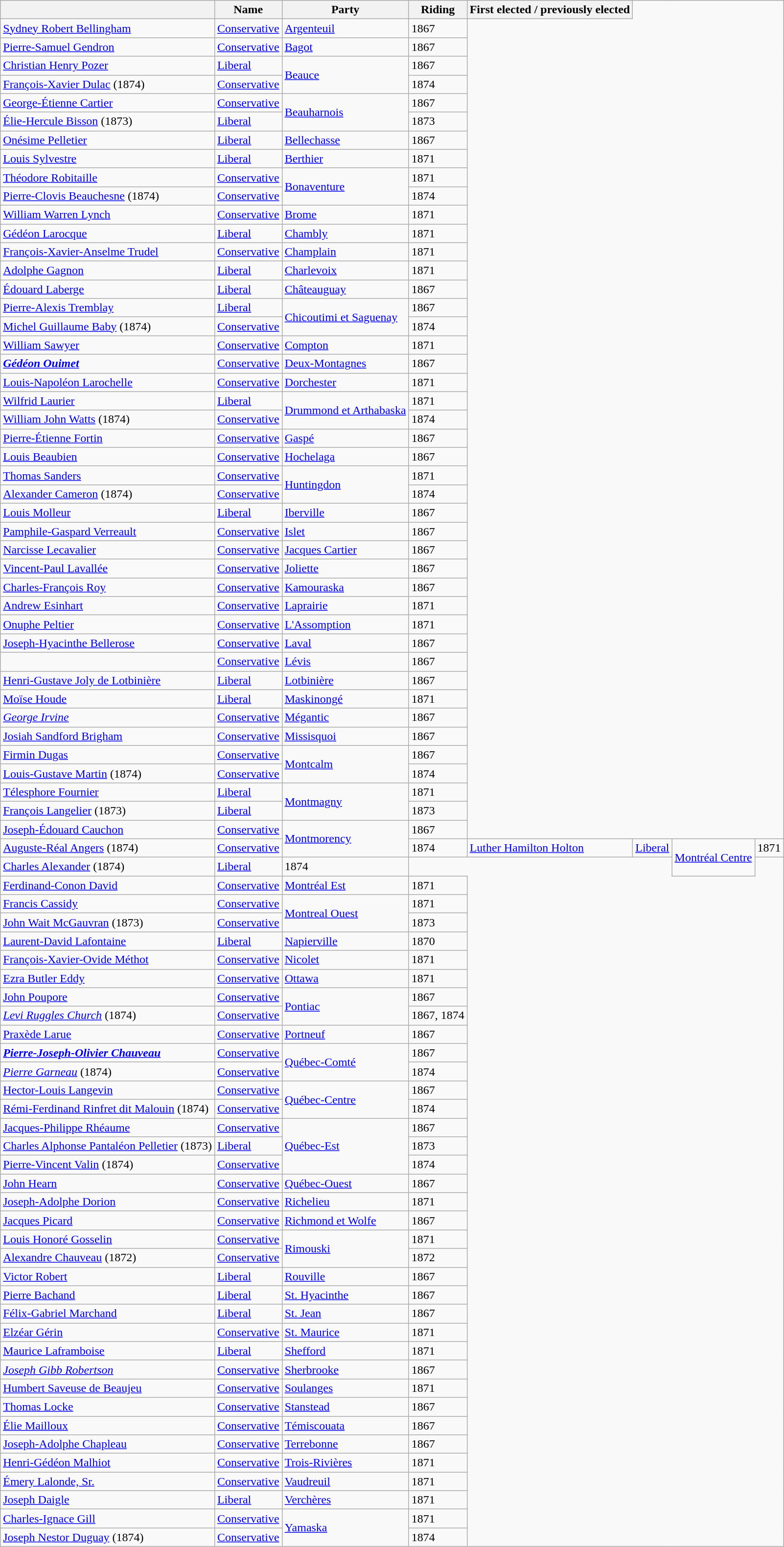<table class="wikitable sortable">
<tr>
<th></th>
<th>Name</th>
<th>Party</th>
<th>Riding</th>
<th>First elected / previously elected</th>
</tr>
<tr>
<td><a href='#'>Sydney Robert Bellingham</a></td>
<td><a href='#'>Conservative</a></td>
<td><a href='#'>Argenteuil</a></td>
<td>1867</td>
</tr>
<tr>
<td><a href='#'>Pierre-Samuel Gendron</a></td>
<td><a href='#'>Conservative</a></td>
<td><a href='#'>Bagot</a></td>
<td>1867</td>
</tr>
<tr>
<td><a href='#'>Christian Henry Pozer</a></td>
<td><a href='#'>Liberal</a></td>
<td rowspan="2"><a href='#'>Beauce</a></td>
<td>1867</td>
</tr>
<tr>
<td><a href='#'>François-Xavier Dulac</a> (1874)</td>
<td><a href='#'>Conservative</a></td>
<td>1874</td>
</tr>
<tr>
<td><a href='#'>George-Étienne Cartier</a></td>
<td><a href='#'>Conservative</a></td>
<td rowspan="2"><a href='#'>Beauharnois</a></td>
<td>1867</td>
</tr>
<tr>
<td><a href='#'>Élie-Hercule Bisson</a> (1873)</td>
<td><a href='#'>Liberal</a></td>
<td>1873</td>
</tr>
<tr>
<td><a href='#'>Onésime Pelletier</a></td>
<td><a href='#'>Liberal</a></td>
<td><a href='#'>Bellechasse</a></td>
<td>1867</td>
</tr>
<tr>
<td><a href='#'>Louis Sylvestre</a></td>
<td><a href='#'>Liberal</a></td>
<td><a href='#'>Berthier</a></td>
<td>1871</td>
</tr>
<tr>
<td><a href='#'>Théodore Robitaille</a></td>
<td><a href='#'>Conservative</a></td>
<td rowspan="2"><a href='#'>Bonaventure</a></td>
<td>1871</td>
</tr>
<tr>
<td><a href='#'>Pierre-Clovis Beauchesne</a> (1874)</td>
<td><a href='#'>Conservative</a></td>
<td>1874</td>
</tr>
<tr>
<td><a href='#'>William Warren Lynch</a></td>
<td><a href='#'>Conservative</a></td>
<td><a href='#'>Brome</a></td>
<td>1871</td>
</tr>
<tr>
<td><a href='#'>Gédéon Larocque</a></td>
<td><a href='#'>Liberal</a></td>
<td><a href='#'>Chambly</a></td>
<td>1871</td>
</tr>
<tr>
<td><a href='#'>François-Xavier-Anselme Trudel</a></td>
<td><a href='#'>Conservative</a></td>
<td><a href='#'>Champlain</a></td>
<td>1871</td>
</tr>
<tr>
<td><a href='#'>Adolphe Gagnon</a></td>
<td><a href='#'>Liberal</a></td>
<td><a href='#'>Charlevoix</a></td>
<td>1871</td>
</tr>
<tr>
<td><a href='#'>Édouard Laberge</a></td>
<td><a href='#'>Liberal</a></td>
<td><a href='#'>Châteauguay</a></td>
<td>1867</td>
</tr>
<tr>
<td><a href='#'>Pierre-Alexis Tremblay</a></td>
<td><a href='#'>Liberal</a></td>
<td rowspan="2"><a href='#'>Chicoutimi et Saguenay</a></td>
<td>1867</td>
</tr>
<tr>
<td><a href='#'>Michel Guillaume Baby</a> (1874)</td>
<td><a href='#'>Conservative</a></td>
<td>1874</td>
</tr>
<tr>
<td><a href='#'>William Sawyer</a></td>
<td><a href='#'>Conservative</a></td>
<td><a href='#'>Compton</a></td>
<td>1871</td>
</tr>
<tr>
<td><strong><em><a href='#'>Gédéon Ouimet</a></em></strong></td>
<td><a href='#'>Conservative</a></td>
<td><a href='#'>Deux-Montagnes</a></td>
<td>1867</td>
</tr>
<tr>
<td><a href='#'>Louis-Napoléon Larochelle</a></td>
<td><a href='#'>Conservative</a></td>
<td><a href='#'>Dorchester</a></td>
<td>1871</td>
</tr>
<tr>
<td><a href='#'>Wilfrid Laurier</a></td>
<td><a href='#'>Liberal</a></td>
<td rowspan="2"><a href='#'>Drummond et Arthabaska</a></td>
<td>1871</td>
</tr>
<tr>
<td><a href='#'>William John Watts</a> (1874)</td>
<td><a href='#'>Conservative</a></td>
<td>1874</td>
</tr>
<tr>
<td><a href='#'>Pierre-Étienne Fortin</a></td>
<td><a href='#'>Conservative</a></td>
<td><a href='#'>Gaspé</a></td>
<td>1867</td>
</tr>
<tr>
<td><a href='#'>Louis Beaubien</a></td>
<td><a href='#'>Conservative</a></td>
<td><a href='#'>Hochelaga</a></td>
<td>1867</td>
</tr>
<tr>
<td><a href='#'>Thomas Sanders</a></td>
<td><a href='#'>Conservative</a></td>
<td rowspan="2"><a href='#'>Huntingdon</a></td>
<td>1871</td>
</tr>
<tr>
<td><a href='#'>Alexander Cameron</a> (1874)</td>
<td><a href='#'>Conservative</a></td>
<td>1874</td>
</tr>
<tr>
<td><a href='#'>Louis Molleur</a></td>
<td><a href='#'>Liberal</a></td>
<td><a href='#'>Iberville</a></td>
<td>1867</td>
</tr>
<tr>
<td><a href='#'>Pamphile-Gaspard Verreault</a></td>
<td><a href='#'>Conservative</a></td>
<td><a href='#'>Islet</a></td>
<td>1867</td>
</tr>
<tr>
<td><a href='#'>Narcisse Lecavalier</a></td>
<td><a href='#'>Conservative</a></td>
<td><a href='#'>Jacques Cartier</a></td>
<td>1867</td>
</tr>
<tr>
<td><a href='#'>Vincent-Paul Lavallée</a></td>
<td><a href='#'>Conservative</a></td>
<td><a href='#'>Joliette</a></td>
<td>1867</td>
</tr>
<tr>
<td><a href='#'>Charles-François Roy</a></td>
<td><a href='#'>Conservative</a></td>
<td><a href='#'>Kamouraska</a></td>
<td>1867</td>
</tr>
<tr>
<td><a href='#'>Andrew Esinhart</a></td>
<td><a href='#'>Conservative</a></td>
<td><a href='#'>Laprairie</a></td>
<td>1871</td>
</tr>
<tr>
<td><a href='#'>Onuphe Peltier</a></td>
<td><a href='#'>Conservative</a></td>
<td><a href='#'>L'Assomption</a></td>
<td>1871</td>
</tr>
<tr>
<td><a href='#'>Joseph-Hyacinthe Bellerose</a></td>
<td><a href='#'>Conservative</a></td>
<td><a href='#'>Laval</a></td>
<td>1867</td>
</tr>
<tr>
<td></td>
<td><a href='#'>Conservative</a></td>
<td><a href='#'>Lévis</a></td>
<td>1867</td>
</tr>
<tr>
<td><a href='#'>Henri-Gustave Joly de Lotbinière</a></td>
<td><a href='#'>Liberal</a></td>
<td><a href='#'>Lotbinière</a></td>
<td>1867</td>
</tr>
<tr>
<td><a href='#'>Moïse Houde</a></td>
<td><a href='#'>Liberal</a></td>
<td><a href='#'>Maskinongé</a></td>
<td>1871</td>
</tr>
<tr>
<td><em><a href='#'>George Irvine</a></em></td>
<td><a href='#'>Conservative</a></td>
<td><a href='#'>Mégantic</a></td>
<td>1867</td>
</tr>
<tr>
<td><a href='#'>Josiah Sandford Brigham</a></td>
<td><a href='#'>Conservative</a></td>
<td><a href='#'>Missisquoi</a></td>
<td>1867</td>
</tr>
<tr>
<td><a href='#'>Firmin Dugas</a></td>
<td><a href='#'>Conservative</a></td>
<td rowspan="2"><a href='#'>Montcalm</a></td>
<td>1867</td>
</tr>
<tr>
<td><a href='#'>Louis-Gustave Martin</a> (1874)</td>
<td><a href='#'>Conservative</a></td>
<td>1874</td>
</tr>
<tr>
<td><a href='#'>Télesphore Fournier</a></td>
<td><a href='#'>Liberal</a></td>
<td rowspan="2"><a href='#'>Montmagny</a></td>
<td>1871</td>
</tr>
<tr>
<td><a href='#'>François Langelier</a> (1873)</td>
<td><a href='#'>Liberal</a></td>
<td>1873</td>
</tr>
<tr>
<td><a href='#'>Joseph-Édouard Cauchon</a></td>
<td><a href='#'>Conservative</a></td>
<td rowspan="2"><a href='#'>Montmorency</a></td>
<td>1867</td>
</tr>
<tr>
<td><a href='#'>Auguste-Réal Angers</a> (1874)</td>
<td><a href='#'>Conservative</a></td>
<td>1874<br></td>
<td><a href='#'>Luther Hamilton Holton</a></td>
<td><a href='#'>Liberal</a></td>
<td rowspan="2"><a href='#'>Montréal Centre</a></td>
<td>1871</td>
</tr>
<tr>
<td><a href='#'>Charles Alexander</a> (1874)</td>
<td><a href='#'>Liberal</a></td>
<td>1874</td>
</tr>
<tr>
<td><a href='#'>Ferdinand-Conon David</a></td>
<td><a href='#'>Conservative</a></td>
<td><a href='#'>Montréal Est</a></td>
<td>1871</td>
</tr>
<tr>
<td><a href='#'>Francis Cassidy</a></td>
<td><a href='#'>Conservative</a></td>
<td rowspan="2"><a href='#'>Montreal Ouest</a></td>
<td>1871</td>
</tr>
<tr>
<td><a href='#'>John Wait McGauvran</a> (1873)</td>
<td><a href='#'>Conservative</a></td>
<td>1873</td>
</tr>
<tr>
<td><a href='#'>Laurent-David Lafontaine</a></td>
<td><a href='#'>Liberal</a></td>
<td><a href='#'>Napierville</a></td>
<td>1870</td>
</tr>
<tr>
<td><a href='#'>François-Xavier-Ovide Méthot</a></td>
<td><a href='#'>Conservative</a></td>
<td><a href='#'>Nicolet</a></td>
<td>1871</td>
</tr>
<tr>
<td><a href='#'>Ezra Butler Eddy</a></td>
<td><a href='#'>Conservative</a></td>
<td><a href='#'>Ottawa</a></td>
<td>1871</td>
</tr>
<tr>
<td><a href='#'>John Poupore</a></td>
<td><a href='#'>Conservative</a></td>
<td rowspan="2"><a href='#'>Pontiac</a></td>
<td>1867</td>
</tr>
<tr>
<td><em><a href='#'>Levi Ruggles Church</a></em> (1874)</td>
<td><a href='#'>Conservative</a></td>
<td>1867, 1874</td>
</tr>
<tr>
<td><a href='#'>Praxède Larue</a></td>
<td><a href='#'>Conservative</a></td>
<td><a href='#'>Portneuf</a></td>
<td>1867</td>
</tr>
<tr>
<td><strong><em><a href='#'>Pierre-Joseph-Olivier Chauveau</a></em></strong></td>
<td><a href='#'>Conservative</a></td>
<td rowspan="2"><a href='#'>Québec-Comté</a></td>
<td>1867</td>
</tr>
<tr>
<td><em><a href='#'>Pierre Garneau</a></em> (1874)</td>
<td><a href='#'>Conservative</a></td>
<td>1874</td>
</tr>
<tr>
<td><a href='#'>Hector-Louis Langevin</a></td>
<td><a href='#'>Conservative</a></td>
<td rowspan="2"><a href='#'>Québec-Centre</a></td>
<td>1867</td>
</tr>
<tr>
<td><a href='#'>Rémi-Ferdinand Rinfret dit Malouin</a> (1874)</td>
<td><a href='#'>Conservative</a></td>
<td>1874</td>
</tr>
<tr>
<td><a href='#'>Jacques-Philippe Rhéaume</a></td>
<td><a href='#'>Conservative</a></td>
<td rowspan="3"><a href='#'>Québec-Est</a></td>
<td>1867</td>
</tr>
<tr>
<td><a href='#'>Charles Alphonse Pantaléon Pelletier</a> (1873)</td>
<td><a href='#'>Liberal</a></td>
<td>1873</td>
</tr>
<tr>
<td><a href='#'>Pierre-Vincent Valin</a> (1874)</td>
<td><a href='#'>Conservative</a></td>
<td>1874</td>
</tr>
<tr>
<td><a href='#'>John Hearn</a></td>
<td><a href='#'>Conservative</a></td>
<td><a href='#'>Québec-Ouest</a></td>
<td>1867</td>
</tr>
<tr>
<td><a href='#'>Joseph-Adolphe Dorion</a></td>
<td><a href='#'>Conservative</a></td>
<td><a href='#'>Richelieu</a></td>
<td>1871</td>
</tr>
<tr>
<td><a href='#'>Jacques Picard</a></td>
<td><a href='#'>Conservative</a></td>
<td><a href='#'>Richmond et Wolfe</a></td>
<td>1867</td>
</tr>
<tr>
<td><a href='#'>Louis Honoré Gosselin</a></td>
<td><a href='#'>Conservative</a></td>
<td rowspan="2"><a href='#'>Rimouski</a></td>
<td>1871</td>
</tr>
<tr>
<td><a href='#'>Alexandre Chauveau</a> (1872)</td>
<td><a href='#'>Conservative</a></td>
<td>1872</td>
</tr>
<tr>
<td><a href='#'>Victor Robert</a></td>
<td><a href='#'>Liberal</a></td>
<td><a href='#'>Rouville</a></td>
<td>1867</td>
</tr>
<tr>
<td><a href='#'>Pierre Bachand</a></td>
<td><a href='#'>Liberal</a></td>
<td><a href='#'>St. Hyacinthe</a></td>
<td>1867</td>
</tr>
<tr>
<td><a href='#'>Félix-Gabriel Marchand</a></td>
<td><a href='#'>Liberal</a></td>
<td><a href='#'>St. Jean</a></td>
<td>1867</td>
</tr>
<tr>
<td><a href='#'>Elzéar Gérin</a></td>
<td><a href='#'>Conservative</a></td>
<td><a href='#'>St. Maurice</a></td>
<td>1871</td>
</tr>
<tr>
<td><a href='#'>Maurice Laframboise</a></td>
<td><a href='#'>Liberal</a></td>
<td><a href='#'>Shefford</a></td>
<td>1871</td>
</tr>
<tr>
<td><em><a href='#'>Joseph Gibb Robertson</a></em></td>
<td><a href='#'>Conservative</a></td>
<td><a href='#'>Sherbrooke</a></td>
<td>1867</td>
</tr>
<tr>
<td><a href='#'>Humbert Saveuse de Beaujeu</a></td>
<td><a href='#'>Conservative</a></td>
<td><a href='#'>Soulanges</a></td>
<td>1871</td>
</tr>
<tr>
<td><a href='#'>Thomas Locke</a></td>
<td><a href='#'>Conservative</a></td>
<td><a href='#'>Stanstead</a></td>
<td>1867</td>
</tr>
<tr>
<td><a href='#'>Élie Mailloux</a></td>
<td><a href='#'>Conservative</a></td>
<td><a href='#'>Témiscouata</a></td>
<td>1867</td>
</tr>
<tr>
<td><a href='#'>Joseph-Adolphe Chapleau</a></td>
<td><a href='#'>Conservative</a></td>
<td><a href='#'>Terrebonne</a></td>
<td>1867</td>
</tr>
<tr>
<td><a href='#'>Henri-Gédéon Malhiot</a></td>
<td><a href='#'>Conservative</a></td>
<td><a href='#'>Trois-Rivières</a></td>
<td>1871</td>
</tr>
<tr>
<td><a href='#'>Émery Lalonde, Sr.</a></td>
<td><a href='#'>Conservative</a></td>
<td><a href='#'>Vaudreuil</a></td>
<td>1871</td>
</tr>
<tr>
<td><a href='#'>Joseph Daigle</a></td>
<td><a href='#'>Liberal</a></td>
<td><a href='#'>Verchères</a></td>
<td>1871</td>
</tr>
<tr>
<td><a href='#'>Charles-Ignace Gill</a></td>
<td><a href='#'>Conservative</a></td>
<td rowspan="2"><a href='#'>Yamaska</a></td>
<td>1871</td>
</tr>
<tr>
<td><a href='#'>Joseph Nestor Duguay</a> (1874)</td>
<td><a href='#'>Conservative</a></td>
<td>1874</td>
</tr>
</table>
